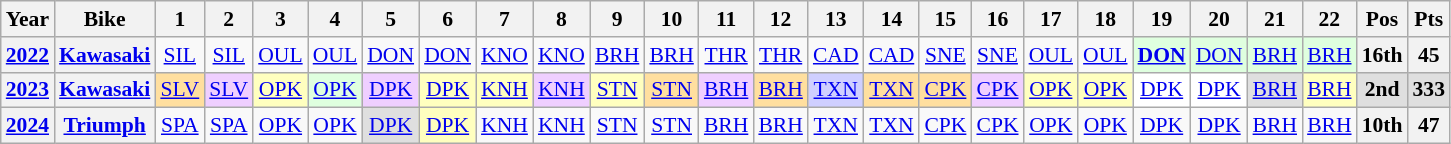<table class="wikitable" style="text-align:center; font-size:90%">
<tr>
<th>Year</th>
<th>Bike</th>
<th>1</th>
<th>2</th>
<th>3</th>
<th>4</th>
<th>5</th>
<th>6</th>
<th>7</th>
<th>8</th>
<th>9</th>
<th>10</th>
<th>11</th>
<th>12</th>
<th>13</th>
<th>14</th>
<th>15</th>
<th>16</th>
<th>17</th>
<th>18</th>
<th>19</th>
<th>20</th>
<th>21</th>
<th>22</th>
<th>Pos</th>
<th>Pts</th>
</tr>
<tr>
<th><a href='#'>2022</a></th>
<th><a href='#'>Kawasaki</a></th>
<td><a href='#'>SIL</a></td>
<td><a href='#'>SIL</a></td>
<td><a href='#'>OUL</a></td>
<td><a href='#'>OUL</a></td>
<td><a href='#'>DON</a></td>
<td><a href='#'>DON</a></td>
<td><a href='#'>KNO</a></td>
<td><a href='#'>KNO</a></td>
<td><a href='#'>BRH</a></td>
<td><a href='#'>BRH</a></td>
<td><a href='#'>THR</a></td>
<td><a href='#'>THR</a></td>
<td><a href='#'>CAD</a></td>
<td><a href='#'>CAD</a></td>
<td><a href='#'>SNE</a></td>
<td><a href='#'>SNE</a></td>
<td><a href='#'>OUL</a></td>
<td><a href='#'>OUL</a></td>
<td style="background:#DFFFDF;"><strong><a href='#'>DON</a></strong><br></td>
<td style="background:#DFFFDF;"><a href='#'>DON</a><br></td>
<td style="background:#DFFFDF;"><a href='#'>BRH</a><br></td>
<td style="background:#DFFFDF;"><a href='#'>BRH</a><br></td>
<th>16th</th>
<th>45</th>
</tr>
<tr>
<th><a href='#'>2023</a></th>
<th><a href='#'>Kawasaki</a></th>
<td style="background:#ffdf9f;"><a href='#'>SLV</a><br></td>
<td style="background:#efcfff;"><a href='#'>SLV</a><br></td>
<td style="background:#ffffbf;"><a href='#'>OPK</a><br></td>
<td style="background:#dfffdf;"><a href='#'>OPK</a><br></td>
<td style="background:#efcfff;"><a href='#'>DPK</a><br></td>
<td style="background:#ffffbf;"><a href='#'>DPK</a><br></td>
<td style="background:#ffffbf;"><a href='#'>KNH</a><br></td>
<td style="background:#efcfff;"><a href='#'>KNH</a><br></td>
<td style="background:#ffffbf;"><a href='#'>STN</a><br></td>
<td style="background:#ffdf9f;"><a href='#'>STN</a><br></td>
<td style="background:#efcfff;"><a href='#'>BRH</a><br></td>
<td style="background:#ffdf9f;"><a href='#'>BRH</a><br></td>
<td style="background:#cfcfff;"><a href='#'>TXN</a><br></td>
<td style="background:#ffdf9f;"><a href='#'>TXN</a><br></td>
<td style="background:#ffdf9f;"><a href='#'>CPK</a><br></td>
<td style="background:#efcfff;"><a href='#'>CPK</a><br></td>
<td style="background:#ffffbf;"><a href='#'>OPK</a><br></td>
<td style="background:#ffffbf;"><a href='#'>OPK</a><br></td>
<td style="background:#ffffff;"><a href='#'>DPK</a><br></td>
<td style="background:#ffffff;"><a href='#'>DPK</a><br></td>
<td style="background:#dfdfdf;"><a href='#'>BRH</a><br></td>
<td style="background:#ffffbf;"><a href='#'>BRH</a><br></td>
<th style="background:#dfdfdf;">2nd</th>
<th style="background:#dfdfdf;">333</th>
</tr>
<tr>
<th><a href='#'>2024</a></th>
<th><a href='#'>Triumph</a></th>
<td><a href='#'>SPA</a></td>
<td><a href='#'>SPA</a></td>
<td><a href='#'>OPK</a></td>
<td><a href='#'>OPK</a></td>
<td style="background:#dfdfdf;"><a href='#'>DPK</a><br></td>
<td style="background:#ffffbf;"><a href='#'>DPK</a><br></td>
<td><a href='#'>KNH</a></td>
<td><a href='#'>KNH</a></td>
<td><a href='#'>STN</a></td>
<td><a href='#'>STN</a></td>
<td><a href='#'>BRH</a></td>
<td><a href='#'>BRH</a></td>
<td><a href='#'>TXN</a></td>
<td><a href='#'>TXN</a></td>
<td><a href='#'>CPK</a></td>
<td><a href='#'>CPK</a></td>
<td><a href='#'>OPK</a></td>
<td><a href='#'>OPK</a></td>
<td><a href='#'>DPK</a></td>
<td><a href='#'>DPK</a></td>
<td><a href='#'>BRH</a></td>
<td><a href='#'>BRH</a></td>
<th>10th</th>
<th>47</th>
</tr>
</table>
